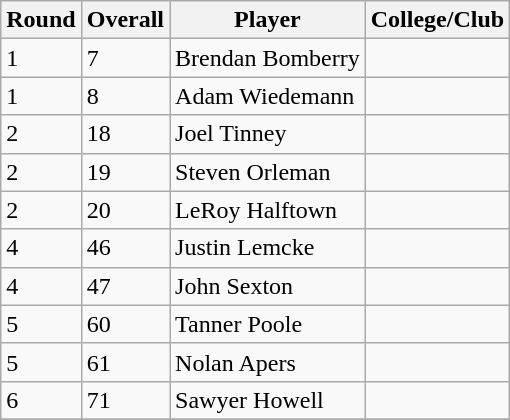<table class="wikitable">
<tr>
<th>Round</th>
<th>Overall</th>
<th>Player</th>
<th>College/Club</th>
</tr>
<tr>
<td>1</td>
<td>7</td>
<td>Brendan Bomberry</td>
<td></td>
</tr>
<tr>
<td>1</td>
<td>8</td>
<td>Adam Wiedemann</td>
<td></td>
</tr>
<tr>
<td>2</td>
<td>18</td>
<td>Joel Tinney</td>
<td></td>
</tr>
<tr>
<td>2</td>
<td>19</td>
<td>Steven Orleman</td>
<td></td>
</tr>
<tr>
<td>2</td>
<td>20</td>
<td>LeRoy Halftown</td>
<td></td>
</tr>
<tr>
<td>4</td>
<td>46</td>
<td>Justin Lemcke</td>
<td></td>
</tr>
<tr>
<td>4</td>
<td>47</td>
<td>John Sexton</td>
<td></td>
</tr>
<tr>
<td>5</td>
<td>60</td>
<td>Tanner Poole</td>
<td></td>
</tr>
<tr>
<td>5</td>
<td>61</td>
<td>Nolan Apers</td>
<td></td>
</tr>
<tr>
<td>6</td>
<td>71</td>
<td>Sawyer Howell</td>
<td></td>
</tr>
<tr>
</tr>
</table>
